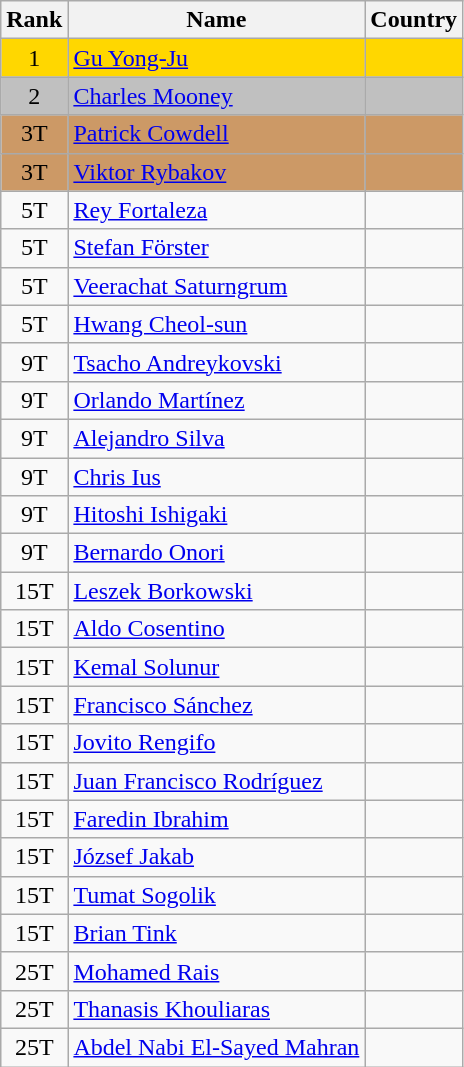<table class="wikitable sortable" style="text-align:center">
<tr>
<th>Rank</th>
<th>Name</th>
<th>Country</th>
</tr>
<tr bgcolor=gold>
<td>1</td>
<td align="left"><a href='#'>Gu Yong-Ju</a></td>
<td align="left"></td>
</tr>
<tr bgcolor=silver>
<td>2</td>
<td align="left"><a href='#'>Charles Mooney</a></td>
<td align="left"></td>
</tr>
<tr bgcolor=#CC9966>
<td>3T</td>
<td align="left"><a href='#'>Patrick Cowdell</a></td>
<td align="left"></td>
</tr>
<tr bgcolor=#CC9966>
<td>3T</td>
<td align="left"><a href='#'>Viktor Rybakov</a></td>
<td align="left"></td>
</tr>
<tr>
<td>5T</td>
<td align="left"><a href='#'>Rey Fortaleza</a></td>
<td align="left"></td>
</tr>
<tr>
<td>5T</td>
<td align="left"><a href='#'>Stefan Förster</a></td>
<td align="left"></td>
</tr>
<tr>
<td>5T</td>
<td align="left"><a href='#'>Veerachat Saturngrum</a></td>
<td align="left"></td>
</tr>
<tr>
<td>5T</td>
<td align="left"><a href='#'>Hwang Cheol-sun</a></td>
<td align="left"></td>
</tr>
<tr>
<td>9T</td>
<td align="left"><a href='#'>Tsacho Andreykovski</a></td>
<td align="left"></td>
</tr>
<tr>
<td>9T</td>
<td align="left"><a href='#'>Orlando Martínez</a></td>
<td align="left"></td>
</tr>
<tr>
<td>9T</td>
<td align="left"><a href='#'>Alejandro Silva</a></td>
<td align="left"></td>
</tr>
<tr>
<td>9T</td>
<td align="left"><a href='#'>Chris Ius</a></td>
<td align="left"></td>
</tr>
<tr>
<td>9T</td>
<td align="left"><a href='#'>Hitoshi Ishigaki</a></td>
<td align="left"></td>
</tr>
<tr>
<td>9T</td>
<td align="left"><a href='#'>Bernardo Onori</a></td>
<td align="left"></td>
</tr>
<tr>
<td>15T</td>
<td align="left"><a href='#'>Leszek Borkowski</a></td>
<td align="left"></td>
</tr>
<tr>
<td>15T</td>
<td align="left"><a href='#'>Aldo Cosentino</a></td>
<td align="left"></td>
</tr>
<tr>
<td>15T</td>
<td align="left"><a href='#'>Kemal Solunur</a></td>
<td align="left"></td>
</tr>
<tr>
<td>15T</td>
<td align="left"><a href='#'>Francisco Sánchez</a></td>
<td align="left"></td>
</tr>
<tr>
<td>15T</td>
<td align="left"><a href='#'>Jovito Rengifo</a></td>
<td align="left"></td>
</tr>
<tr>
<td>15T</td>
<td align="left"><a href='#'>Juan Francisco Rodríguez</a></td>
<td align="left"></td>
</tr>
<tr>
<td>15T</td>
<td align="left"><a href='#'>Faredin Ibrahim</a></td>
<td align="left"></td>
</tr>
<tr>
<td>15T</td>
<td align="left"><a href='#'>József Jakab</a></td>
<td align="left"></td>
</tr>
<tr>
<td>15T</td>
<td align="left"><a href='#'>Tumat Sogolik</a></td>
<td align="left"></td>
</tr>
<tr>
<td>15T</td>
<td align="left"><a href='#'>Brian Tink</a></td>
<td align="left"></td>
</tr>
<tr>
<td>25T</td>
<td align="left"><a href='#'>Mohamed Rais</a></td>
<td align="left"></td>
</tr>
<tr>
<td>25T</td>
<td align="left"><a href='#'>Thanasis Khouliaras</a></td>
<td align="left"></td>
</tr>
<tr>
<td>25T</td>
<td align="left"><a href='#'>Abdel Nabi El-Sayed Mahran</a></td>
<td align="left"></td>
</tr>
</table>
